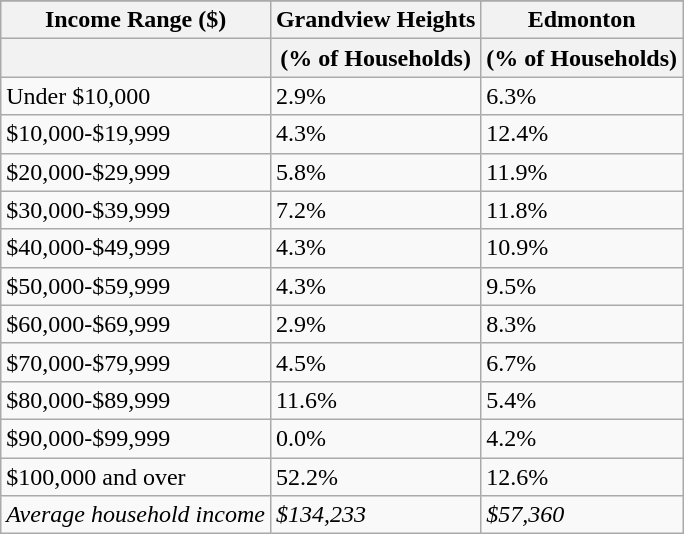<table class="wikitable">
<tr>
</tr>
<tr>
<th>Income Range ($)</th>
<th>Grandview Heights</th>
<th>Edmonton</th>
</tr>
<tr>
<th></th>
<th>(% of Households)</th>
<th>(% of Households)</th>
</tr>
<tr>
<td>Under $10,000</td>
<td>2.9%</td>
<td>6.3%</td>
</tr>
<tr>
<td>$10,000-$19,999</td>
<td>4.3%</td>
<td>12.4%</td>
</tr>
<tr>
<td>$20,000-$29,999</td>
<td>5.8%</td>
<td>11.9%</td>
</tr>
<tr>
<td>$30,000-$39,999</td>
<td>7.2%</td>
<td>11.8%</td>
</tr>
<tr>
<td>$40,000-$49,999</td>
<td>4.3%</td>
<td>10.9%</td>
</tr>
<tr>
<td>$50,000-$59,999</td>
<td>4.3%</td>
<td>9.5%</td>
</tr>
<tr>
<td>$60,000-$69,999</td>
<td>2.9%</td>
<td>8.3%</td>
</tr>
<tr>
<td>$70,000-$79,999</td>
<td>4.5%</td>
<td>6.7%</td>
</tr>
<tr>
<td>$80,000-$89,999</td>
<td>11.6%</td>
<td>5.4%</td>
</tr>
<tr>
<td>$90,000-$99,999</td>
<td>0.0%</td>
<td>4.2%</td>
</tr>
<tr>
<td>$100,000 and over</td>
<td>52.2%</td>
<td>12.6%</td>
</tr>
<tr>
<td><em>Average household income</em></td>
<td><em>$134,233</em></td>
<td><em>$57,360</em></td>
</tr>
</table>
